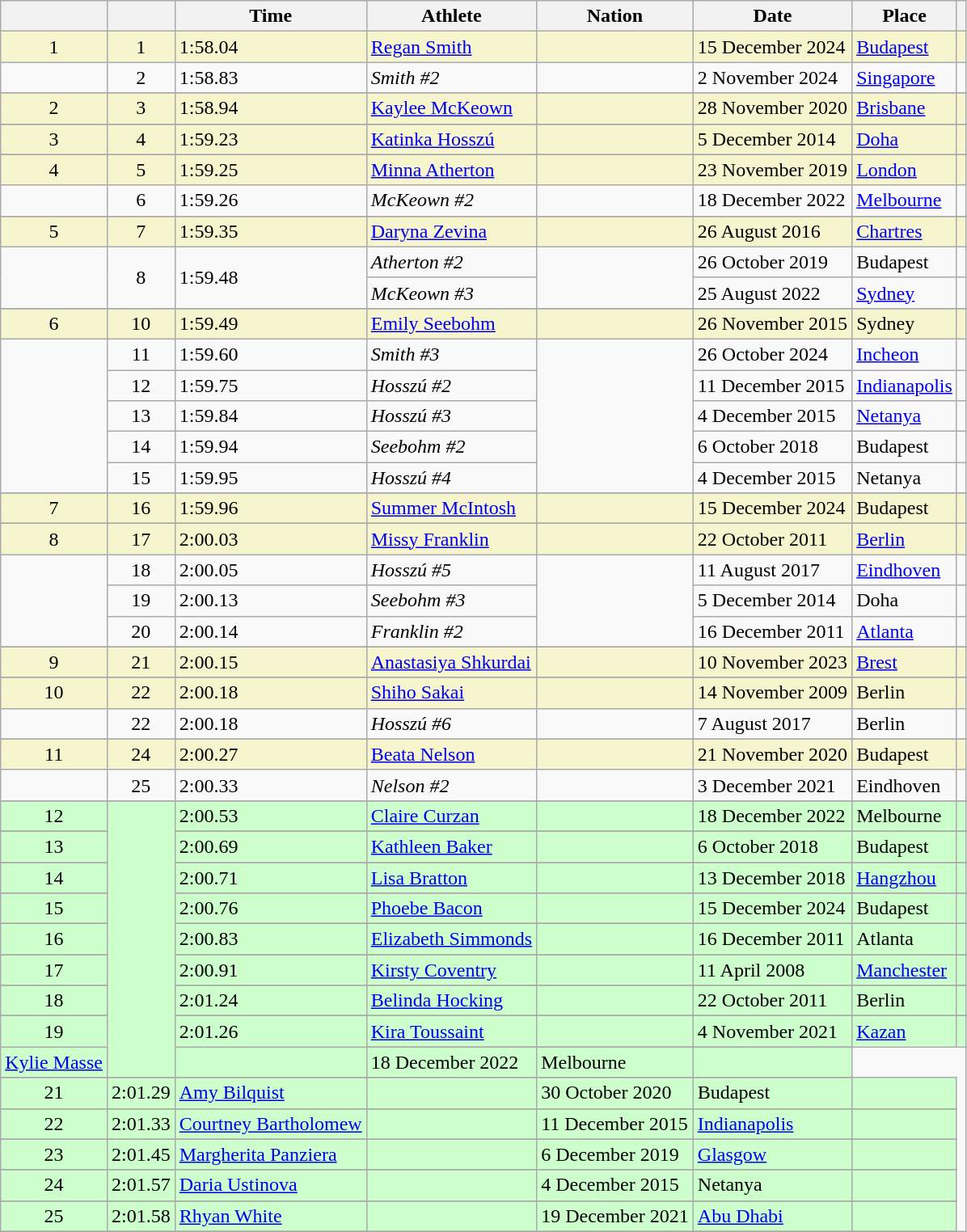<table class="wikitable sortable">
<tr>
<th></th>
<th></th>
<th>Time</th>
<th>Athlete</th>
<th>Nation</th>
<th>Date</th>
<th>Place</th>
<th class="unsortable"></th>
</tr>
<tr bgcolor=f6F5CE>
<td align=center>1</td>
<td align=center>1</td>
<td>1:58.04</td>
<td><a href='#'>Regan Smith</a></td>
<td></td>
<td>15 December 2024</td>
<td><a href='#'>Budapest</a></td>
<td></td>
</tr>
<tr>
<td align=center></td>
<td align=center>2</td>
<td>1:58.83</td>
<td><em>Smith #2</em></td>
<td></td>
<td>2 November 2024</td>
<td><a href='#'>Singapore</a></td>
<td></td>
</tr>
<tr>
</tr>
<tr bgcolor=f6F5CE>
<td align=center>2</td>
<td align=center>3</td>
<td>1:58.94</td>
<td><a href='#'>Kaylee McKeown</a></td>
<td></td>
<td>28 November 2020</td>
<td><a href='#'>Brisbane</a></td>
<td></td>
</tr>
<tr>
</tr>
<tr bgcolor=f6F5CE>
<td align=center>3</td>
<td align=center>4</td>
<td>1:59.23</td>
<td><a href='#'>Katinka Hosszú</a></td>
<td></td>
<td>5 December 2014</td>
<td><a href='#'>Doha</a></td>
<td></td>
</tr>
<tr>
</tr>
<tr bgcolor=f6F5CE>
<td align=center>4</td>
<td align=center>5</td>
<td>1:59.25</td>
<td><a href='#'>Minna Atherton</a></td>
<td></td>
<td>23 November 2019</td>
<td><a href='#'>London</a></td>
<td></td>
</tr>
<tr>
<td align=center></td>
<td align=center>6</td>
<td>1:59.26</td>
<td><em>McKeown #2</em></td>
<td></td>
<td>18 December 2022</td>
<td><a href='#'>Melbourne</a></td>
<td></td>
</tr>
<tr>
</tr>
<tr bgcolor=f6F5CE>
<td align=center>5</td>
<td align=center>7</td>
<td>1:59.35</td>
<td><a href='#'>Daryna Zevina</a></td>
<td></td>
<td>26 August 2016</td>
<td><a href='#'>Chartres</a></td>
<td></td>
</tr>
<tr>
<td rowspan="2"></td>
<td rowspan="2" align=center>8</td>
<td rowspan="2">1:59.48</td>
<td><em>Atherton #2</em></td>
<td rowspan="2"></td>
<td>26 October 2019</td>
<td>Budapest</td>
<td></td>
</tr>
<tr>
<td><em>McKeown #3</em></td>
<td>25 August 2022</td>
<td><a href='#'>Sydney</a></td>
<td></td>
</tr>
<tr>
</tr>
<tr bgcolor=f6F5CE>
<td align=center>6</td>
<td align=center>10</td>
<td>1:59.49</td>
<td><a href='#'>Emily Seebohm</a></td>
<td></td>
<td>26 November 2015</td>
<td>Sydney</td>
<td></td>
</tr>
<tr>
<td rowspan="5"></td>
<td align=center>11</td>
<td>1:59.60</td>
<td><em>Smith #3</em></td>
<td rowspan="5"></td>
<td>26 October 2024</td>
<td><a href='#'>Incheon</a></td>
<td></td>
</tr>
<tr>
<td align=center>12</td>
<td>1:59.75</td>
<td><em>Hosszú #2</em></td>
<td>11 December 2015</td>
<td><a href='#'>Indianapolis</a></td>
<td></td>
</tr>
<tr>
<td align=center>13</td>
<td>1:59.84</td>
<td><em>Hosszú #3</em></td>
<td>4 December 2015</td>
<td><a href='#'>Netanya</a></td>
<td></td>
</tr>
<tr>
<td align=center>14</td>
<td>1:59.94</td>
<td><em>Seebohm #2</em></td>
<td>6 October 2018</td>
<td>Budapest</td>
<td></td>
</tr>
<tr>
<td align=center>15</td>
<td>1:59.95</td>
<td><em>Hosszú #4</em></td>
<td>4 December 2015</td>
<td>Netanya</td>
<td></td>
</tr>
<tr>
</tr>
<tr bgcolor=f6F5CE>
<td align=center>7</td>
<td align=center>16</td>
<td>1:59.96</td>
<td><a href='#'>Summer McIntosh</a></td>
<td></td>
<td>15 December 2024</td>
<td>Budapest</td>
<td></td>
</tr>
<tr>
</tr>
<tr bgcolor=f6F5CE>
<td align=center>8</td>
<td align=center>17</td>
<td>2:00.03</td>
<td><a href='#'>Missy Franklin</a></td>
<td></td>
<td>22 October 2011</td>
<td><a href='#'>Berlin</a></td>
<td></td>
</tr>
<tr>
<td rowspan="3"></td>
<td align=center>18</td>
<td>2:00.05</td>
<td><em>Hosszú #5</em></td>
<td rowspan="3"></td>
<td>11 August 2017</td>
<td><a href='#'>Eindhoven</a></td>
<td></td>
</tr>
<tr>
<td align=center>19</td>
<td>2:00.13</td>
<td><em>Seebohm #3</em></td>
<td>5 December 2014</td>
<td>Doha</td>
<td></td>
</tr>
<tr>
<td align=center>20</td>
<td>2:00.14</td>
<td><em>Franklin #2</em></td>
<td>16 December 2011</td>
<td><a href='#'>Atlanta</a></td>
<td></td>
</tr>
<tr>
</tr>
<tr bgcolor=f6F5CE>
<td align=center>9</td>
<td align=center>21</td>
<td>2:00.15</td>
<td><a href='#'>Anastasiya Shkurdai</a></td>
<td></td>
<td>10 November 2023</td>
<td><a href='#'>Brest</a></td>
<td></td>
</tr>
<tr>
</tr>
<tr bgcolor=f6F5CE>
<td align=center>10</td>
<td align=center>22</td>
<td>2:00.18</td>
<td><a href='#'>Shiho Sakai</a></td>
<td></td>
<td>14 November 2009</td>
<td>Berlin</td>
<td></td>
</tr>
<tr>
<td align=center></td>
<td align=center>22</td>
<td>2:00.18</td>
<td><em>Hosszú #6</em></td>
<td></td>
<td>7 August 2017</td>
<td>Berlin</td>
<td></td>
</tr>
<tr>
</tr>
<tr bgcolor=f6F5CE>
<td align=center>11</td>
<td align=center>24</td>
<td>2:00.27</td>
<td><a href='#'>Beata Nelson</a></td>
<td></td>
<td>21 November 2020</td>
<td>Budapest</td>
<td></td>
</tr>
<tr>
<td align=center></td>
<td align=center>25</td>
<td>2:00.33</td>
<td><em>Nelson #2</em></td>
<td></td>
<td>3 December 2021</td>
<td>Eindhoven</td>
<td></td>
</tr>
<tr>
</tr>
<tr bgcolor=CCFFCC>
<td align=center>12</td>
<td rowspan="17"></td>
<td>2:00.53</td>
<td><a href='#'>Claire Curzan</a></td>
<td></td>
<td>18 December 2022</td>
<td>Melbourne</td>
<td></td>
</tr>
<tr>
</tr>
<tr bgcolor=CCFFCC>
<td align=center>13</td>
<td>2:00.69</td>
<td><a href='#'>Kathleen Baker</a></td>
<td></td>
<td>6 October 2018</td>
<td>Budapest</td>
<td></td>
</tr>
<tr>
</tr>
<tr bgcolor=CCFFCC>
<td align=center>14</td>
<td>2:00.71</td>
<td><a href='#'>Lisa Bratton</a></td>
<td></td>
<td>13 December 2018</td>
<td><a href='#'>Hangzhou</a></td>
<td></td>
</tr>
<tr>
</tr>
<tr bgcolor=CCFFCC>
<td align=center>15</td>
<td>2:00.76</td>
<td><a href='#'>Phoebe Bacon</a></td>
<td></td>
<td>15 December 2024</td>
<td>Budapest</td>
<td></td>
</tr>
<tr>
</tr>
<tr bgcolor=CCFFCC>
<td align=center>16</td>
<td>2:00.83</td>
<td><a href='#'>Elizabeth Simmonds</a></td>
<td></td>
<td>16 December 2011</td>
<td>Atlanta</td>
<td></td>
</tr>
<tr>
</tr>
<tr bgcolor=CCFFCC>
<td align=center>17</td>
<td>2:00.91</td>
<td><a href='#'>Kirsty Coventry</a></td>
<td></td>
<td>11 April 2008</td>
<td><a href='#'>Manchester</a></td>
<td></td>
</tr>
<tr>
</tr>
<tr bgcolor=CCFFCC>
<td align=center>18</td>
<td>2:01.24</td>
<td><a href='#'>Belinda Hocking</a></td>
<td></td>
<td>22 October 2011</td>
<td>Berlin</td>
<td></td>
</tr>
<tr>
</tr>
<tr bgcolor=CCFFCC>
<td rowspan="2" align=center>19</td>
<td rowspan="2">2:01.26</td>
<td><a href='#'>Kira Toussaint</a></td>
<td></td>
<td>4 November 2021</td>
<td><a href='#'>Kazan</a></td>
<td></td>
</tr>
<tr>
</tr>
<tr bgcolor=CCFFCC>
<td><a href='#'>Kylie Masse</a></td>
<td></td>
<td>18 December 2022</td>
<td>Melbourne</td>
<td></td>
</tr>
<tr>
</tr>
<tr bgcolor=CCFFCC>
<td align=center>21</td>
<td>2:01.29</td>
<td><a href='#'>Amy Bilquist</a></td>
<td></td>
<td>30 October 2020</td>
<td>Budapest</td>
<td></td>
</tr>
<tr>
</tr>
<tr bgcolor=CCFFCC>
<td align=center>22</td>
<td>2:01.33</td>
<td><a href='#'>Courtney Bartholomew</a></td>
<td></td>
<td>11 December 2015</td>
<td><a href='#'>Indianapolis</a></td>
<td></td>
</tr>
<tr>
</tr>
<tr bgcolor=CCFFCC>
<td align=center>23</td>
<td>2:01.45</td>
<td><a href='#'>Margherita Panziera</a></td>
<td></td>
<td>6 December 2019</td>
<td><a href='#'>Glasgow</a></td>
<td></td>
</tr>
<tr>
</tr>
<tr bgcolor=CCFFCC>
<td align=center>24</td>
<td>2:01.57</td>
<td><a href='#'>Daria Ustinova</a></td>
<td></td>
<td>4 December 2015</td>
<td>Netanya</td>
<td></td>
</tr>
<tr>
</tr>
<tr bgcolor=CCFFCC>
<td align=center>25</td>
<td>2:01.58</td>
<td><a href='#'>Rhyan White</a></td>
<td></td>
<td>19 December 2021</td>
<td><a href='#'>Abu Dhabi</a></td>
<td></td>
</tr>
<tr>
</tr>
</table>
